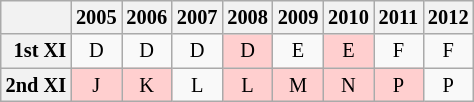<table class="wikitable" style="font-size:85%">
<tr>
<th scope="col"></th>
<th scope="col">2005</th>
<th scope="col">2006</th>
<th scope="col">2007</th>
<th scope="col">2008</th>
<th scope="col">2009</th>
<th scope="col">2010</th>
<th scope="col">2011</th>
<th scope="col">2012</th>
</tr>
<tr style="text-align: center;">
<th scope="row" style="text-align: right">1st XI</th>
<td>D</td>
<td>D</td>
<td>D</td>
<td style="background: #ffcfcf;">D</td>
<td>E</td>
<td style="background: #ffcfcf;">E</td>
<td>F</td>
<td>F</td>
</tr>
<tr style="text-align: center;">
<th scope="row" style="text-align: right">2nd XI</th>
<td style="background: #ffcfcf;">J</td>
<td style="background: #ffcfcf;">K</td>
<td>L</td>
<td style="background: #ffcfcf;">L</td>
<td style="background: #ffcfcf;">M</td>
<td style="background: #ffcfcf;">N</td>
<td style="background: #ffcfcf;">P</td>
<td>P</td>
</tr>
</table>
